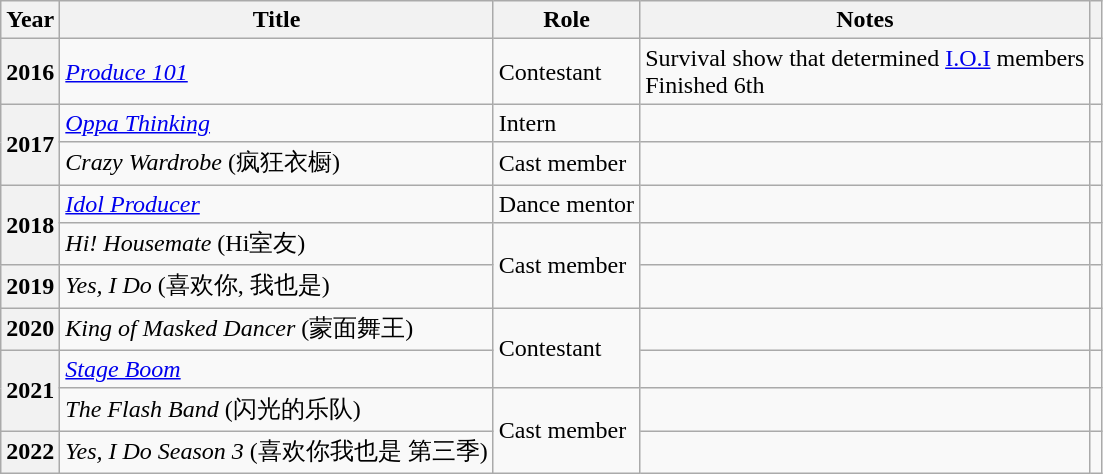<table class="wikitable sortable plainrowheaders">
<tr>
<th scope="col">Year</th>
<th scope="col">Title</th>
<th scope="col">Role</th>
<th scope="col">Notes</th>
<th scope="col" class="unsortable"></th>
</tr>
<tr>
<th scope="row">2016</th>
<td><em><a href='#'>Produce 101</a></em></td>
<td>Contestant</td>
<td>Survival show that determined <a href='#'>I.O.I</a> members<br>Finished 6th</td>
<td align="center"></td>
</tr>
<tr>
<th scope="row" rowspan="2">2017</th>
<td><em><a href='#'>Oppa Thinking</a></em></td>
<td>Intern</td>
<td></td>
<td align="center"></td>
</tr>
<tr>
<td><em>Crazy Wardrobe</em> (疯狂衣橱)</td>
<td>Cast member</td>
<td></td>
<td align="center"></td>
</tr>
<tr>
<th scope="row" rowspan="2">2018</th>
<td><em><a href='#'>Idol Producer</a></em></td>
<td>Dance mentor</td>
<td></td>
<td align="center"></td>
</tr>
<tr>
<td><em>Hi! Housemate</em> (Hi室友)</td>
<td rowspan="2">Cast member</td>
<td></td>
<td align="center"></td>
</tr>
<tr>
<th scope="row">2019</th>
<td><em>Yes, I Do</em> (喜欢你, 我也是)</td>
<td></td>
<td align="center"></td>
</tr>
<tr>
<th scope="row">2020</th>
<td><em>King of Masked Dancer</em> (蒙面舞王)</td>
<td rowspan="2">Contestant</td>
<td></td>
<td align="center"></td>
</tr>
<tr>
<th scope="row" rowspan="2">2021</th>
<td><em><a href='#'>Stage Boom</a></em></td>
<td></td>
<td align="center"></td>
</tr>
<tr>
<td><em>The Flash Band</em> (闪光的乐队)</td>
<td rowspan="2">Cast member</td>
<td></td>
<td align="center"></td>
</tr>
<tr>
<th scope="row" rowspan="1">2022</th>
<td><em>Yes, I Do Season 3</em> (喜欢你我也是 第三季)</td>
<td></td>
<td align="center"></td>
</tr>
</table>
